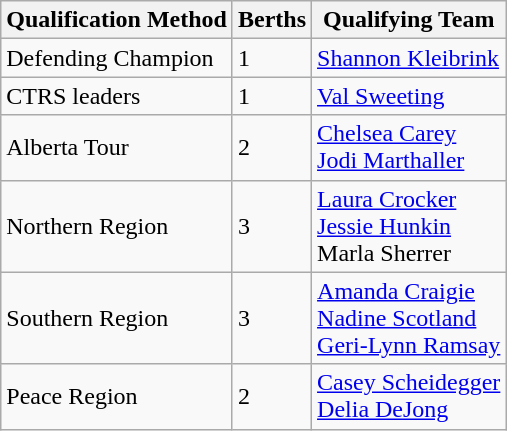<table class="wikitable" border="1">
<tr>
<th>Qualification Method</th>
<th>Berths</th>
<th>Qualifying Team</th>
</tr>
<tr>
<td>Defending Champion</td>
<td>1</td>
<td><a href='#'>Shannon Kleibrink</a></td>
</tr>
<tr>
<td>CTRS leaders</td>
<td>1</td>
<td><a href='#'>Val Sweeting</a></td>
</tr>
<tr>
<td>Alberta Tour</td>
<td>2</td>
<td><a href='#'>Chelsea Carey</a> <br> <a href='#'>Jodi Marthaller</a></td>
</tr>
<tr>
<td>Northern Region</td>
<td>3</td>
<td><a href='#'>Laura Crocker</a><br> <a href='#'>Jessie Hunkin</a><br>Marla Sherrer</td>
</tr>
<tr>
<td>Southern Region</td>
<td>3</td>
<td><a href='#'>Amanda Craigie</a>  <br> <a href='#'>Nadine Scotland</a><br> <a href='#'>Geri-Lynn Ramsay</a></td>
</tr>
<tr>
<td>Peace Region</td>
<td>2</td>
<td><a href='#'>Casey Scheidegger</a> <br> <a href='#'>Delia DeJong</a></td>
</tr>
</table>
